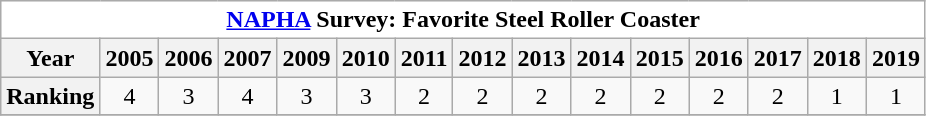<table class="wikitable">
<tr>
<th style="text-align:center; background:white;" colspan="31"><a href='#'>NAPHA</a> Survey: Favorite Steel Roller Coaster</th>
</tr>
<tr style="background:#white;">
<th style="text-align:center;">Year</th>
<th>2005</th>
<th>2006</th>
<th>2007</th>
<th>2009</th>
<th>2010</th>
<th>2011</th>
<th>2012</th>
<th>2013</th>
<th>2014</th>
<th>2015</th>
<th>2016</th>
<th>2017</th>
<th>2018</th>
<th>2019</th>
</tr>
<tr>
<th>Ranking</th>
<td style="text-align:center;">4</td>
<td style="text-align:center;">3</td>
<td style="text-align:center;">4</td>
<td style="text-align:center;">3</td>
<td style="text-align:center;">3</td>
<td style="text-align:center;">2</td>
<td style="text-align:center;">2</td>
<td style="text-align:center;">2</td>
<td style="text-align:center;">2</td>
<td style="text-align:center;">2</td>
<td style="text-align:center;">2</td>
<td style="text-align:center;">2</td>
<td style="text-align:center;">1</td>
<td style="text-align:center;">1</td>
</tr>
<tr>
</tr>
</table>
